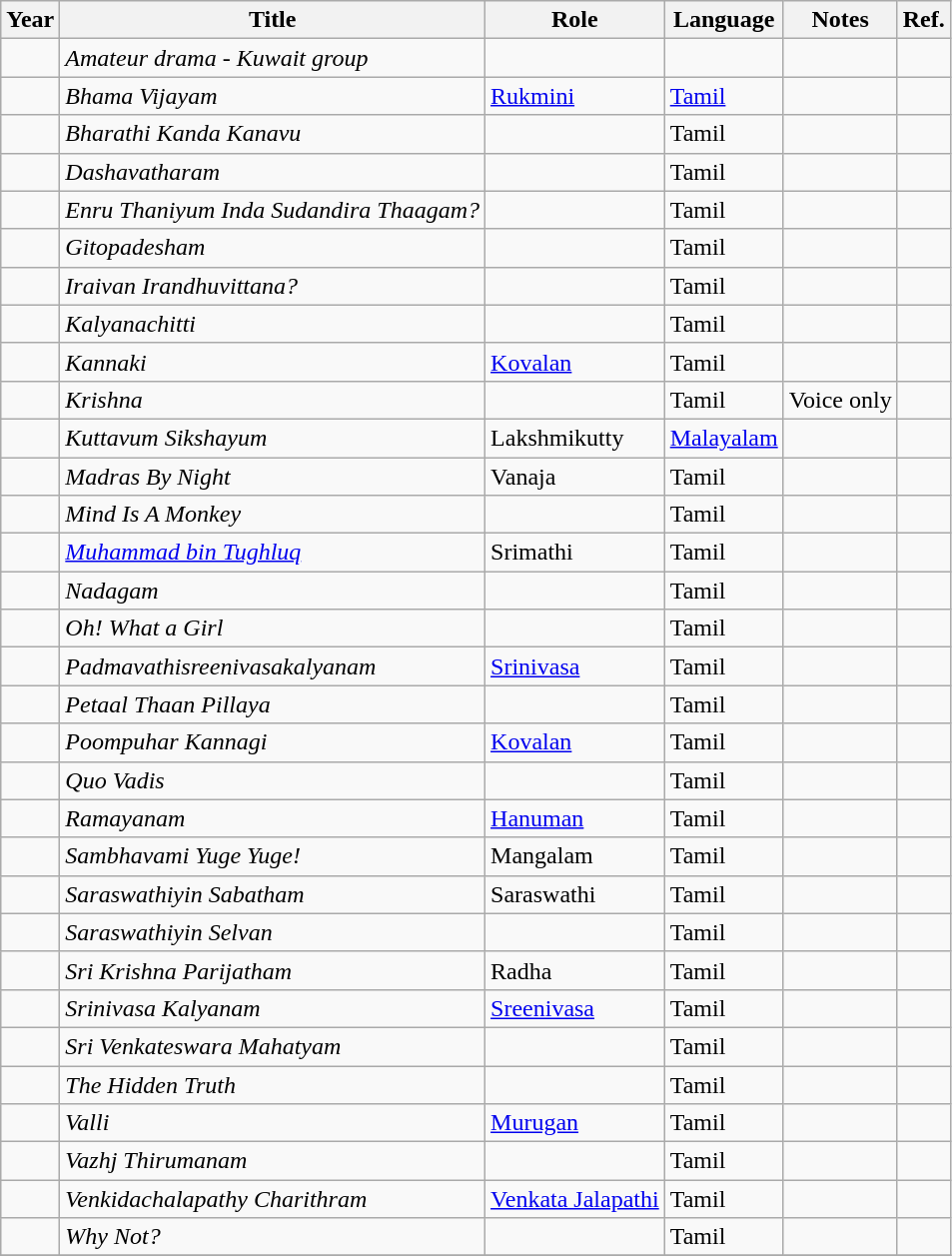<table class="wikitable">
<tr>
<th>Year</th>
<th>Title</th>
<th>Role</th>
<th>Language</th>
<th>Notes</th>
<th>Ref.</th>
</tr>
<tr>
<td></td>
<td><em>Amateur drama - Kuwait group</em></td>
<td></td>
<td></td>
<td></td>
<td></td>
</tr>
<tr>
<td></td>
<td><em>Bhama Vijayam</em></td>
<td><a href='#'>Rukmini</a></td>
<td><a href='#'>Tamil</a></td>
<td></td>
<td></td>
</tr>
<tr>
<td></td>
<td><em>Bharathi Kanda Kanavu</em></td>
<td></td>
<td>Tamil</td>
<td></td>
<td></td>
</tr>
<tr>
<td></td>
<td><em>Dashavatharam</em></td>
<td></td>
<td>Tamil</td>
<td></td>
<td></td>
</tr>
<tr>
<td></td>
<td><em>Enru Thaniyum Inda Sudandira Thaagam?</em></td>
<td></td>
<td>Tamil</td>
<td></td>
<td></td>
</tr>
<tr>
<td></td>
<td><em>Gitopadesham</em></td>
<td></td>
<td>Tamil</td>
<td></td>
<td></td>
</tr>
<tr>
<td></td>
<td><em>Iraivan Irandhuvittana?</em></td>
<td></td>
<td>Tamil</td>
<td></td>
<td></td>
</tr>
<tr>
<td></td>
<td><em>Kalyanachitti</em></td>
<td></td>
<td>Tamil</td>
<td></td>
<td></td>
</tr>
<tr>
<td></td>
<td><em>Kannaki</em></td>
<td><a href='#'>Kovalan</a></td>
<td>Tamil</td>
<td></td>
<td></td>
</tr>
<tr>
<td></td>
<td><em>Krishna</em></td>
<td></td>
<td>Tamil</td>
<td>Voice only</td>
<td></td>
</tr>
<tr>
<td></td>
<td><em>Kuttavum Sikshayum</em></td>
<td>Lakshmikutty</td>
<td><a href='#'>Malayalam</a></td>
<td></td>
<td></td>
</tr>
<tr>
<td></td>
<td><em>Madras By Night</em></td>
<td>Vanaja</td>
<td>Tamil</td>
<td></td>
<td></td>
</tr>
<tr>
<td></td>
<td><em>Mind Is A Monkey</em></td>
<td></td>
<td>Tamil</td>
<td></td>
<td></td>
</tr>
<tr>
<td></td>
<td><em><a href='#'>Muhammad bin Tughluq</a></em></td>
<td>Srimathi</td>
<td>Tamil</td>
<td></td>
<td></td>
</tr>
<tr>
<td></td>
<td><em>Nadagam</em></td>
<td></td>
<td>Tamil</td>
<td></td>
<td></td>
</tr>
<tr>
<td></td>
<td><em>Oh! What a Girl</em></td>
<td></td>
<td>Tamil</td>
<td></td>
<td></td>
</tr>
<tr>
<td></td>
<td><em>Padmavathisreenivasakalyanam</em></td>
<td><a href='#'>Srinivasa</a></td>
<td>Tamil</td>
<td></td>
<td></td>
</tr>
<tr>
<td></td>
<td><em>Petaal Thaan Pillaya</em></td>
<td></td>
<td>Tamil</td>
<td></td>
<td></td>
</tr>
<tr>
<td></td>
<td><em>Poompuhar Kannagi</em></td>
<td><a href='#'>Kovalan</a></td>
<td>Tamil</td>
<td></td>
<td></td>
</tr>
<tr>
<td></td>
<td><em>Quo Vadis</em></td>
<td></td>
<td>Tamil</td>
<td></td>
<td></td>
</tr>
<tr>
<td></td>
<td><em>Ramayanam</em></td>
<td><a href='#'>Hanuman</a></td>
<td>Tamil</td>
<td></td>
<td></td>
</tr>
<tr>
<td></td>
<td><em>Sambhavami Yuge Yuge!</em></td>
<td>Mangalam</td>
<td>Tamil</td>
<td></td>
<td></td>
</tr>
<tr>
<td></td>
<td><em>Saraswathiyin Sabatham</em></td>
<td>Saraswathi</td>
<td>Tamil</td>
<td></td>
<td></td>
</tr>
<tr>
<td></td>
<td><em>Saraswathiyin Selvan</em></td>
<td></td>
<td>Tamil</td>
<td></td>
<td></td>
</tr>
<tr>
<td></td>
<td><em>Sri Krishna Parijatham</em></td>
<td>Radha</td>
<td>Tamil</td>
<td></td>
<td></td>
</tr>
<tr>
<td></td>
<td><em>Srinivasa Kalyanam</em></td>
<td><a href='#'>Sreenivasa</a></td>
<td>Tamil</td>
<td></td>
<td></td>
</tr>
<tr>
<td></td>
<td><em>Sri Venkateswara Mahatyam</em></td>
<td></td>
<td>Tamil</td>
<td></td>
<td></td>
</tr>
<tr>
<td></td>
<td><em>The Hidden Truth</em></td>
<td></td>
<td>Tamil</td>
<td></td>
<td></td>
</tr>
<tr>
<td></td>
<td><em>Valli</em></td>
<td><a href='#'>Murugan</a></td>
<td>Tamil</td>
<td></td>
<td></td>
</tr>
<tr>
<td></td>
<td><em>Vazhj Thirumanam</em></td>
<td></td>
<td>Tamil</td>
<td></td>
<td></td>
</tr>
<tr>
<td></td>
<td><em>Venkidachalapathy Charithram</em></td>
<td><a href='#'>Venkata Jalapathi</a></td>
<td>Tamil</td>
<td></td>
<td></td>
</tr>
<tr>
<td></td>
<td><em>Why Not?</em></td>
<td></td>
<td>Tamil</td>
<td></td>
<td></td>
</tr>
<tr>
</tr>
</table>
